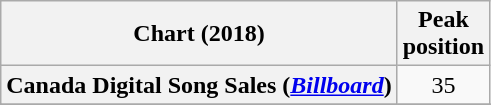<table class="wikitable sortable plainrowheaders" style="text-align:center">
<tr>
<th scope="col">Chart (2018)</th>
<th scope="col">Peak<br>position</th>
</tr>
<tr>
<th scope="row">Canada Digital Song Sales (<em><a href='#'>Billboard</a></em>)</th>
<td>35</td>
</tr>
<tr>
</tr>
<tr>
</tr>
<tr>
</tr>
</table>
